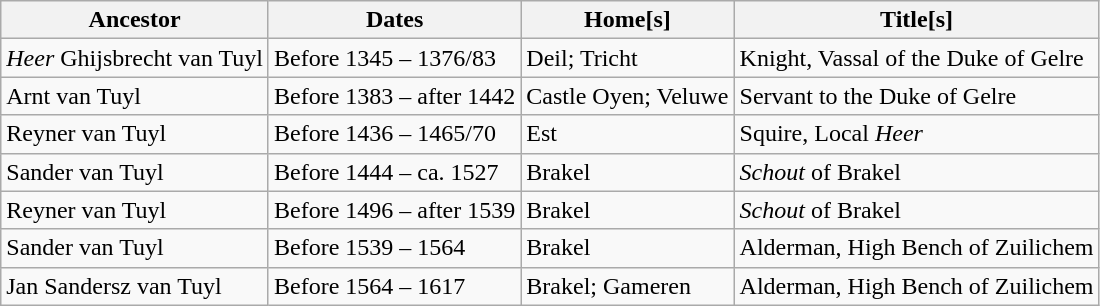<table class="wikitable">
<tr>
<th>Ancestor</th>
<th>Dates</th>
<th>Home[s]</th>
<th>Title[s]</th>
</tr>
<tr>
<td><em>Heer</em> Ghijsbrecht van Tuyl </td>
<td>Before 1345 – 1376/83</td>
<td>Deil; Tricht</td>
<td>Knight, Vassal of the Duke of Gelre</td>
</tr>
<tr>
<td>Arnt van Tuyl </td>
<td>Before 1383 – after 1442</td>
<td>Castle Oyen; Veluwe</td>
<td>Servant to the Duke of Gelre</td>
</tr>
<tr>
<td>Reyner van Tuyl </td>
<td>Before 1436 – 1465/70</td>
<td>Est</td>
<td>Squire, Local <em>Heer</em></td>
</tr>
<tr>
<td>Sander van Tuyl </td>
<td>Before 1444 – ca. 1527</td>
<td>Brakel</td>
<td><em>Schout</em> of Brakel</td>
</tr>
<tr>
<td>Reyner van Tuyl </td>
<td>Before 1496 – after 1539</td>
<td>Brakel</td>
<td><em>Schout</em> of Brakel</td>
</tr>
<tr>
<td>Sander van Tuyl </td>
<td>Before 1539 – 1564</td>
<td>Brakel</td>
<td>Alderman, High Bench of Zuilichem</td>
</tr>
<tr>
<td>Jan Sandersz van Tuyl </td>
<td>Before 1564 – 1617</td>
<td>Brakel;  Gameren</td>
<td>Alderman, High Bench of Zuilichem </td>
</tr>
</table>
